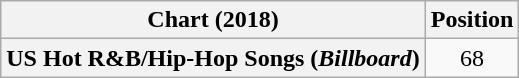<table class="wikitable sortable plainrowheaders" style="text-align:center">
<tr>
<th scope="col">Chart (2018)</th>
<th scope="col">Position</th>
</tr>
<tr>
<th scope="row">US Hot R&B/Hip-Hop Songs (<em>Billboard</em>)</th>
<td>68</td>
</tr>
</table>
